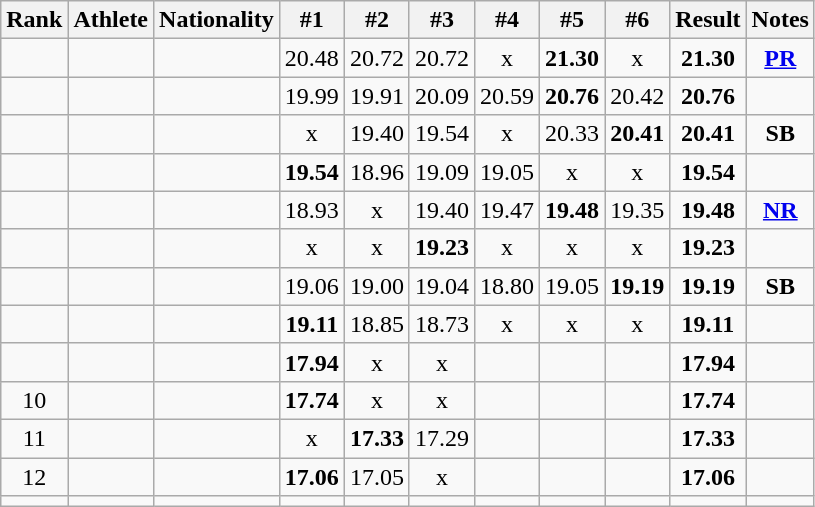<table class="wikitable sortable" style="text-align:center">
<tr>
<th>Rank</th>
<th>Athlete</th>
<th>Nationality</th>
<th>#1</th>
<th>#2</th>
<th>#3</th>
<th>#4</th>
<th>#5</th>
<th>#6</th>
<th>Result</th>
<th>Notes</th>
</tr>
<tr>
<td></td>
<td align="left"></td>
<td align=left></td>
<td>20.48</td>
<td>20.72</td>
<td>20.72</td>
<td>x</td>
<td><strong>21.30</strong></td>
<td>x</td>
<td><strong>21.30</strong></td>
<td><strong><a href='#'>PR</a></strong></td>
</tr>
<tr>
<td></td>
<td align="left"></td>
<td align=left></td>
<td>19.99</td>
<td>19.91</td>
<td>20.09</td>
<td>20.59</td>
<td><strong>20.76</strong></td>
<td>20.42</td>
<td><strong>20.76</strong></td>
<td></td>
</tr>
<tr>
<td></td>
<td align="left"></td>
<td align=left></td>
<td>x</td>
<td>19.40</td>
<td>19.54</td>
<td>x</td>
<td>20.33</td>
<td><strong>20.41</strong></td>
<td><strong>20.41</strong></td>
<td><strong>SB</strong></td>
</tr>
<tr>
<td></td>
<td align="left"></td>
<td align=left></td>
<td><strong>19.54</strong></td>
<td>18.96</td>
<td>19.09</td>
<td>19.05</td>
<td>x</td>
<td>x</td>
<td><strong>19.54</strong></td>
<td></td>
</tr>
<tr>
<td></td>
<td align="left"></td>
<td align=left></td>
<td>18.93</td>
<td>x</td>
<td>19.40</td>
<td>19.47</td>
<td><strong>19.48</strong></td>
<td>19.35</td>
<td><strong>19.48</strong></td>
<td><strong><a href='#'>NR</a></strong></td>
</tr>
<tr>
<td></td>
<td align="left"></td>
<td align=left></td>
<td>x</td>
<td>x</td>
<td><strong>19.23</strong></td>
<td>x</td>
<td>x</td>
<td>x</td>
<td><strong>19.23</strong></td>
<td></td>
</tr>
<tr>
<td></td>
<td align="left"></td>
<td align=left></td>
<td>19.06</td>
<td>19.00</td>
<td>19.04</td>
<td>18.80</td>
<td>19.05</td>
<td><strong>19.19</strong></td>
<td><strong>19.19</strong></td>
<td><strong>SB</strong></td>
</tr>
<tr>
<td></td>
<td align="left"></td>
<td align=left></td>
<td><strong>19.11</strong></td>
<td>18.85</td>
<td>18.73</td>
<td>x</td>
<td>x</td>
<td>x</td>
<td><strong>19.11</strong></td>
<td></td>
</tr>
<tr>
<td></td>
<td align="left"></td>
<td align=left></td>
<td><strong>17.94</strong></td>
<td>x</td>
<td>x</td>
<td></td>
<td></td>
<td></td>
<td><strong>17.94</strong></td>
<td></td>
</tr>
<tr>
<td>10</td>
<td align="left"></td>
<td align=left></td>
<td><strong>17.74</strong></td>
<td>x</td>
<td>x</td>
<td></td>
<td></td>
<td></td>
<td><strong>17.74</strong></td>
<td></td>
</tr>
<tr>
<td>11</td>
<td align="left"></td>
<td align=left></td>
<td>x</td>
<td><strong>17.33</strong></td>
<td>17.29</td>
<td></td>
<td></td>
<td></td>
<td><strong>17.33</strong></td>
<td></td>
</tr>
<tr>
<td>12</td>
<td align="left"></td>
<td align=left></td>
<td><strong>17.06</strong></td>
<td>17.05</td>
<td>x</td>
<td></td>
<td></td>
<td></td>
<td><strong>17.06</strong></td>
<td></td>
</tr>
<tr>
<td></td>
<td align="left"></td>
<td align=left></td>
<td></td>
<td></td>
<td></td>
<td></td>
<td></td>
<td></td>
<td><strong></strong></td>
<td></td>
</tr>
</table>
